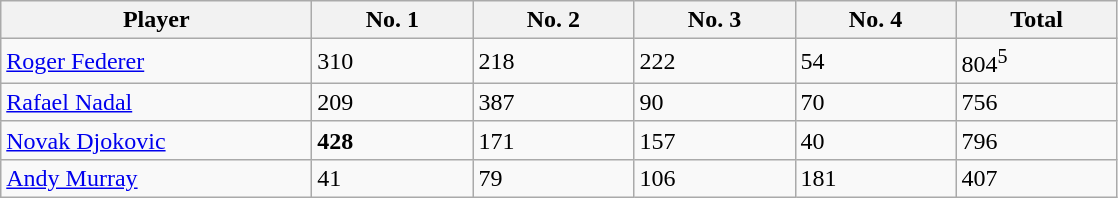<table class="sortable wikitable">
<tr>
<th width=200>Player</th>
<th width=100>No. 1</th>
<th width=100>No. 2</th>
<th width=100>No. 3</th>
<th width=100>No. 4</th>
<th width=100>Total</th>
</tr>
<tr>
<td> <a href='#'>Roger Federer</a></td>
<td>310</td>
<td>218</td>
<td>222</td>
<td>54</td>
<td>804<sup>5</sup></td>
</tr>
<tr>
<td> <a href='#'>Rafael Nadal</a></td>
<td>209</td>
<td>387</td>
<td>90</td>
<td>70</td>
<td>756</td>
</tr>
<tr>
<td> <a href='#'>Novak Djokovic</a></td>
<td><strong>428</strong></td>
<td>171</td>
<td>157</td>
<td>40</td>
<td>796</td>
</tr>
<tr>
<td> <a href='#'>Andy Murray</a></td>
<td>41</td>
<td>79</td>
<td>106</td>
<td>181</td>
<td>407</td>
</tr>
</table>
